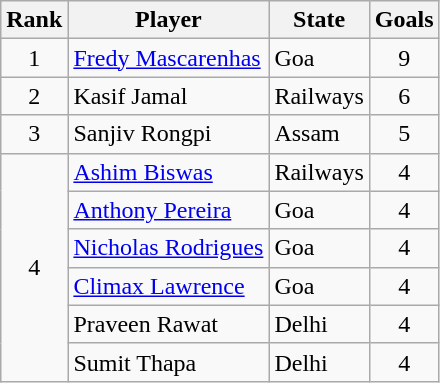<table class="wikitable" style="text-align:center">
<tr>
<th>Rank</th>
<th>Player</th>
<th>State</th>
<th>Goals</th>
</tr>
<tr>
<td>1</td>
<td align="left"><a href='#'>Fredy Mascarenhas</a></td>
<td align="left">Goa</td>
<td>9</td>
</tr>
<tr>
<td>2</td>
<td align="left">Kasif Jamal</td>
<td align="left">Railways</td>
<td>6</td>
</tr>
<tr>
<td>3</td>
<td align="left">Sanjiv Rongpi</td>
<td align="left">Assam</td>
<td>5</td>
</tr>
<tr>
<td rowspan=6>4</td>
<td align="left"><a href='#'>Ashim Biswas</a></td>
<td align="left">Railways</td>
<td>4</td>
</tr>
<tr>
<td align="left"><a href='#'>Anthony Pereira</a></td>
<td align="left">Goa</td>
<td>4</td>
</tr>
<tr>
<td align="left"><a href='#'>Nicholas Rodrigues</a></td>
<td align="left">Goa</td>
<td>4</td>
</tr>
<tr>
<td align="left"><a href='#'>Climax Lawrence</a></td>
<td align="left">Goa</td>
<td>4</td>
</tr>
<tr>
<td align="left">Praveen Rawat</td>
<td align="left">Delhi</td>
<td>4</td>
</tr>
<tr>
<td align="left">Sumit Thapa</td>
<td align="left">Delhi</td>
<td>4</td>
</tr>
</table>
